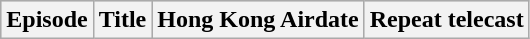<table class="wikitable plainrowheaders">
<tr bgcolor="#CCCCCC">
<th>Episode</th>
<th>Title</th>
<th>Hong Kong Airdate</th>
<th>Repeat telecast<br>





























</th>
</tr>
</table>
